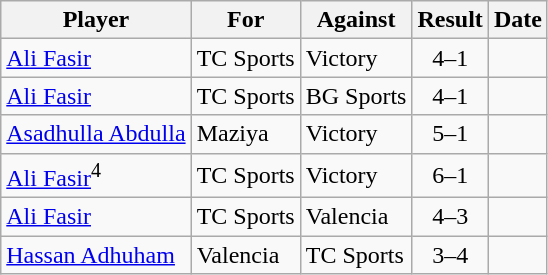<table class="wikitable">
<tr>
<th>Player</th>
<th>For</th>
<th>Against</th>
<th>Result</th>
<th>Date</th>
</tr>
<tr>
<td> <a href='#'>Ali Fasir</a></td>
<td>TC Sports</td>
<td>Victory</td>
<td align="center">4–1</td>
<td></td>
</tr>
<tr>
<td> <a href='#'>Ali Fasir</a></td>
<td>TC Sports</td>
<td>BG Sports</td>
<td align="center">4–1</td>
<td></td>
</tr>
<tr>
<td> <a href='#'>Asadhulla Abdulla</a></td>
<td>Maziya</td>
<td>Victory</td>
<td align="center">5–1</td>
<td></td>
</tr>
<tr>
<td> <a href='#'>Ali Fasir</a><sup>4</sup></td>
<td>TC Sports</td>
<td>Victory</td>
<td align="center">6–1</td>
<td></td>
</tr>
<tr>
<td> <a href='#'>Ali Fasir</a></td>
<td>TC Sports</td>
<td>Valencia</td>
<td align="center">4–3</td>
<td></td>
</tr>
<tr>
<td> <a href='#'>Hassan Adhuham</a></td>
<td>Valencia</td>
<td>TC Sports</td>
<td align="center">3–4</td>
<td></td>
</tr>
</table>
